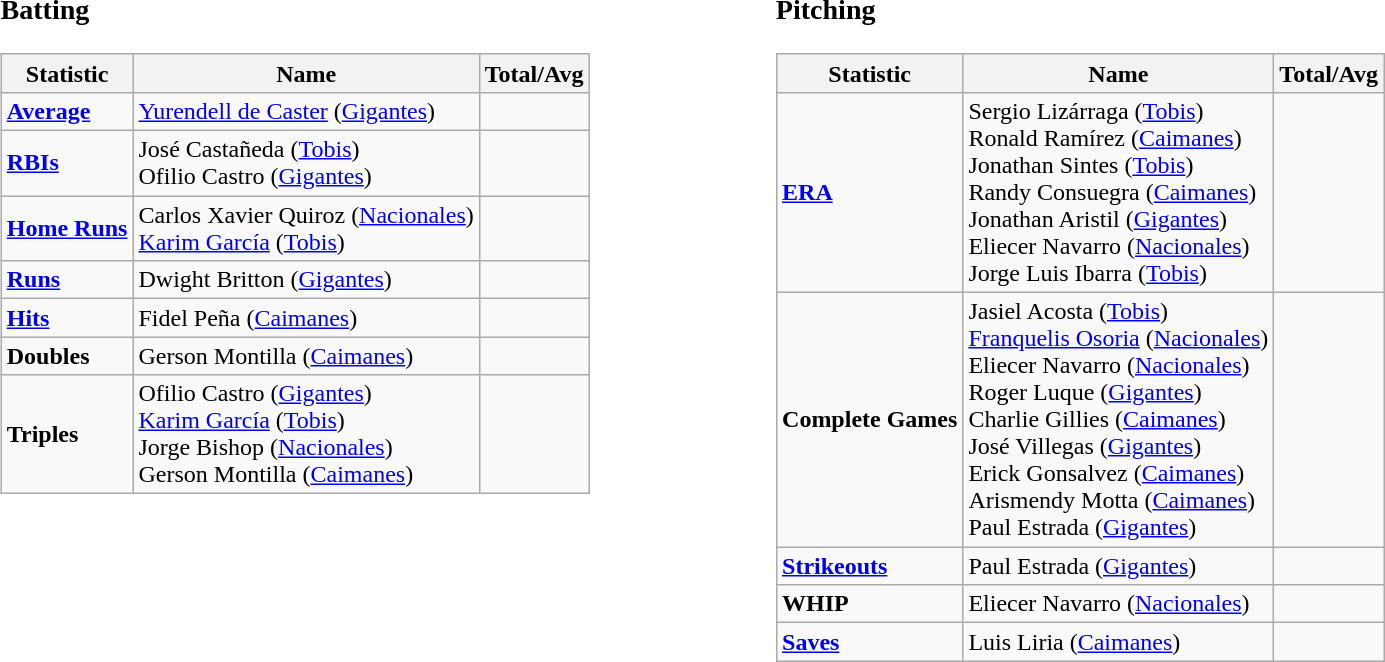<table>
<tr>
<td valign="top"><br><h3>Batting</h3><table class="wikitable">
<tr>
<th>Statistic</th>
<th>Name</th>
<th>Total/Avg</th>
</tr>
<tr>
<td><strong><a href='#'>Average</a></strong></td>
<td> <a href='#'>Yurendell de Caster</a> (<a href='#'>Gigantes</a>)</td>
<td></td>
</tr>
<tr>
<td><strong><a href='#'>RBIs</a></strong></td>
<td> José Castañeda (<a href='#'>Tobis</a>)<br> Ofilio Castro (<a href='#'>Gigantes</a>)</td>
<td></td>
</tr>
<tr>
<td><strong><a href='#'>Home Runs</a></strong></td>
<td> Carlos Xavier Quiroz (<a href='#'>Nacionales</a>)<br> <a href='#'>Karim García</a> (<a href='#'>Tobis</a>)</td>
<td></td>
</tr>
<tr>
<td><strong><a href='#'>Runs</a></strong></td>
<td> Dwight Britton (<a href='#'>Gigantes</a>)</td>
<td></td>
</tr>
<tr>
<td><strong><a href='#'>Hits</a></strong></td>
<td> Fidel Peña (<a href='#'>Caimanes</a>)</td>
<td></td>
</tr>
<tr>
<td><strong>Doubles</strong></td>
<td> Gerson Montilla (<a href='#'>Caimanes</a>)</td>
<td></td>
</tr>
<tr>
<td><strong>Triples</strong></td>
<td> Ofilio Castro (<a href='#'>Gigantes</a>)<br> <a href='#'>Karim García</a> (<a href='#'>Tobis</a>)<br> Jorge Bishop (<a href='#'>Nacionales</a>)<br> Gerson Montilla (<a href='#'>Caimanes</a>)</td>
<td></td>
</tr>
</table>
</td>
<td width="100"> </td>
<td valign="top"><br><h3>Pitching</h3><table class="wikitable">
<tr>
<th>Statistic</th>
<th>Name</th>
<th>Total/Avg</th>
</tr>
<tr>
<td><strong><a href='#'>ERA</a></strong></td>
<td> Sergio Lizárraga (<a href='#'>Tobis</a>)<br> Ronald Ramírez (<a href='#'>Caimanes</a>)<br> Jonathan Sintes (<a href='#'>Tobis</a>)<br> Randy Consuegra (<a href='#'>Caimanes</a>)<br> Jonathan Aristil (<a href='#'>Gigantes</a>)<br> Eliecer Navarro (<a href='#'>Nacionales</a>)<br> Jorge Luis Ibarra (<a href='#'>Tobis</a>)</td>
<td></td>
</tr>
<tr>
<td><strong>Complete Games</strong></td>
<td> Jasiel Acosta (<a href='#'>Tobis</a>)<br> <a href='#'>Franquelis Osoria</a> (<a href='#'>Nacionales</a>)<br> Eliecer Navarro (<a href='#'>Nacionales</a>)<br> Roger Luque (<a href='#'>Gigantes</a>)<br> Charlie Gillies (<a href='#'>Caimanes</a>)<br> José Villegas (<a href='#'>Gigantes</a>)<br> Erick Gonsalvez (<a href='#'>Caimanes</a>)<br> Arismendy Motta (<a href='#'>Caimanes</a>)<br> Paul Estrada (<a href='#'>Gigantes</a>)</td>
<td></td>
</tr>
<tr>
<td><strong><a href='#'>Strikeouts</a></strong></td>
<td> Paul Estrada (<a href='#'>Gigantes</a>)</td>
<td></td>
</tr>
<tr>
<td><strong>WHIP</strong></td>
<td> Eliecer Navarro (<a href='#'>Nacionales</a>)</td>
<td></td>
</tr>
<tr>
<td><strong><a href='#'>Saves</a></strong></td>
<td> Luis Liria (<a href='#'>Caimanes</a>)</td>
<td></td>
</tr>
</table>
</td>
</tr>
</table>
